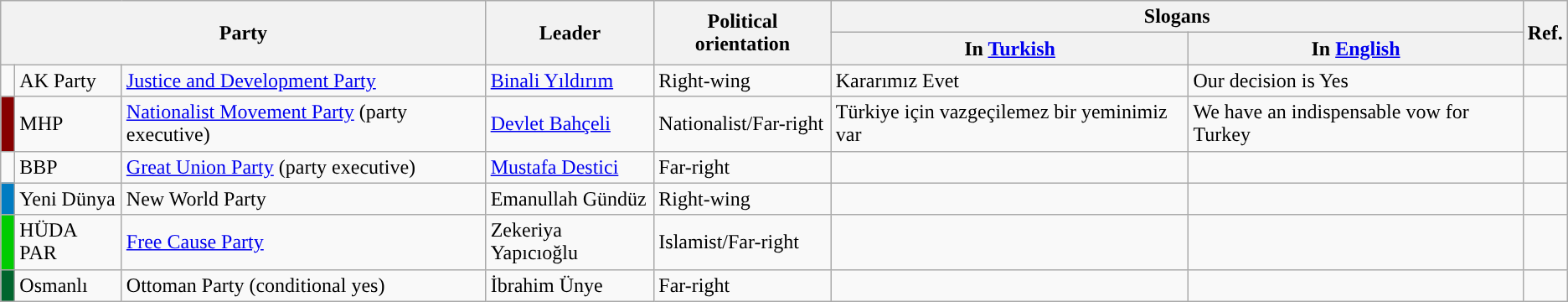<table class=wikitable>
<tr>
<th rowspan=2 colspan="3">Party</th>
<th rowspan=2>Leader</th>
<th rowspan=2>Political orientation</th>
<th colspan="2">Slogans</th>
<th rowspan=2>Ref.</th>
</tr>
<tr>
<th> In <a href='#'>Turkish</a></th>
<th> In <a href='#'>English</a></th>
</tr>
<tr>
<td style="background:"></td>
<td>AK Party</td>
<td><a href='#'>Justice and Development Party</a></td>
<td><a href='#'>Binali Yıldırım</a></td>
<td>Right-wing</td>
<td>Kararımız Evet</td>
<td>Our decision is Yes</td>
<td></td>
</tr>
<tr>
<td style="background:#870000; width:4px; text-align:center;"></td>
<td>MHP</td>
<td><a href='#'>Nationalist Movement Party</a> (party executive)</td>
<td><a href='#'>Devlet Bahçeli</a></td>
<td>Nationalist/Far-right</td>
<td>Türkiye için vazgeçilemez bir yeminimiz var</td>
<td>We have an indispensable vow for Turkey</td>
<td></td>
</tr>
<tr>
<td style="background:"></td>
<td>BBP</td>
<td><a href='#'>Great Union Party</a> (party executive)</td>
<td><a href='#'>Mustafa Destici</a></td>
<td>Far-right</td>
<td></td>
<td></td>
<td></td>
</tr>
<tr>
<td style="background:#007CC2; width:4px; text-align:center;"></td>
<td>Yeni Dünya</td>
<td>New World Party</td>
<td>Emanullah Gündüz</td>
<td>Right-wing</td>
<td></td>
<td></td>
<td></td>
</tr>
<tr>
<td style="background:#0c0; width:4px; text-align:center;"></td>
<td>HÜDA PAR</td>
<td><a href='#'>Free Cause Party</a></td>
<td>Zekeriya Yapıcıoğlu</td>
<td>Islamist/Far-right</td>
<td></td>
<td></td>
<td></td>
</tr>
<tr>
<td style="background:#00652D; width:4px; text-align:center;"></td>
<td>Osmanlı</td>
<td>Ottoman Party (conditional yes)</td>
<td>İbrahim Ünye</td>
<td>Far-right</td>
<td></td>
<td></td>
<td></td>
</tr>
</table>
